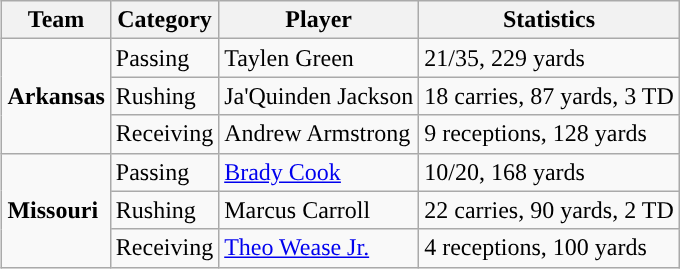<table class="wikitable" style="float: right;">
<tr>
<th>Team</th>
<th>Category</th>
<th>Player</th>
<th>Statistics</th>
</tr>
<tr>
<td rowspan=3><strong>Arkansas</strong></td>
<td>Passing</td>
<td>Taylen Green</td>
<td>21/35, 229 yards</td>
</tr>
<tr>
<td>Rushing</td>
<td>Ja'Quinden Jackson</td>
<td>18 carries, 87 yards, 3 TD</td>
</tr>
<tr>
<td>Receiving</td>
<td>Andrew Armstrong</td>
<td>9 receptions, 128 yards</td>
</tr>
<tr>
<td rowspan=3><strong>Missouri</strong></td>
<td>Passing</td>
<td><a href='#'>Brady Cook</a></td>
<td>10/20, 168 yards</td>
</tr>
<tr>
<td>Rushing</td>
<td>Marcus Carroll</td>
<td>22 carries, 90 yards, 2 TD</td>
</tr>
<tr>
<td>Receiving</td>
<td><a href='#'>Theo Wease Jr.</a></td>
<td>4 receptions, 100 yards</td>
</tr>
</table>
